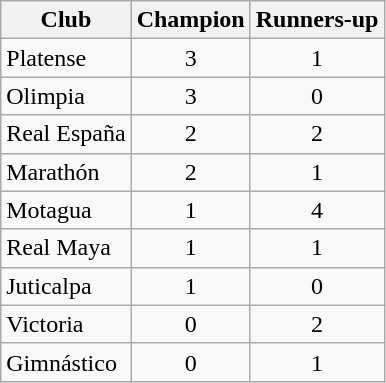<table class="wikitable sortable">
<tr>
<th>Club</th>
<th>Champion</th>
<th>Runners-up</th>
</tr>
<tr>
<td>Platense</td>
<td align="center">3</td>
<td align="center">1</td>
</tr>
<tr>
<td>Olimpia</td>
<td align="center">3</td>
<td align="center">0</td>
</tr>
<tr>
<td>Real España</td>
<td align="center">2</td>
<td align="center">2</td>
</tr>
<tr>
<td>Marathón</td>
<td align="center">2</td>
<td align="center">1</td>
</tr>
<tr>
<td>Motagua</td>
<td align="center">1</td>
<td align="center">4</td>
</tr>
<tr>
<td>Real Maya</td>
<td align="center">1</td>
<td align="center">1</td>
</tr>
<tr>
<td>Juticalpa</td>
<td align="center">1</td>
<td align="center">0</td>
</tr>
<tr>
<td>Victoria</td>
<td align="center">0</td>
<td align="center">2</td>
</tr>
<tr>
<td>Gimnástico</td>
<td align="center">0</td>
<td align="center">1</td>
</tr>
</table>
